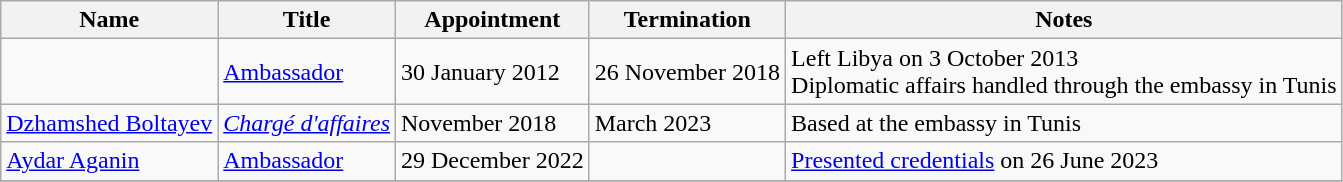<table class="wikitable">
<tr valign="middle">
<th>Name</th>
<th>Title</th>
<th>Appointment</th>
<th>Termination</th>
<th>Notes</th>
</tr>
<tr>
<td></td>
<td><a href='#'>Ambassador</a></td>
<td>30 January 2012</td>
<td>26 November 2018</td>
<td>Left Libya on 3 October 2013<br>Diplomatic affairs handled through the embassy in Tunis</td>
</tr>
<tr>
<td><a href='#'>Dzhamshed Boltayev</a></td>
<td><em><a href='#'>Chargé d'affaires</a></em></td>
<td>November 2018</td>
<td>March 2023</td>
<td>Based at the embassy in Tunis</td>
</tr>
<tr>
<td><a href='#'>Aydar Aganin</a></td>
<td><a href='#'>Ambassador</a></td>
<td>29 December 2022</td>
<td></td>
<td><a href='#'>Presented credentials</a> on 26 June 2023</td>
</tr>
<tr>
</tr>
</table>
